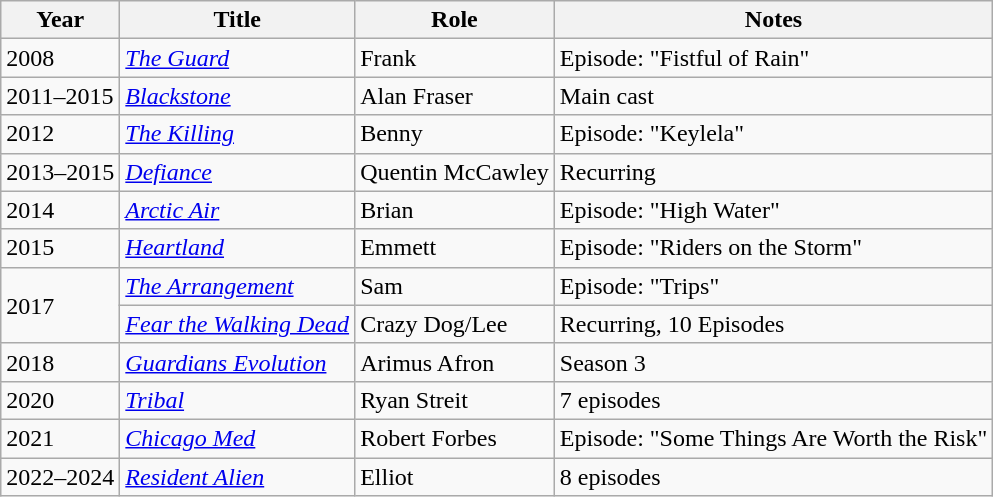<table class="wikitable sortable">
<tr>
<th>Year</th>
<th>Title</th>
<th>Role</th>
<th class="unsortable">Notes</th>
</tr>
<tr>
<td>2008</td>
<td data-sort-value="Guard, The"><em><a href='#'>The Guard</a></em></td>
<td>Frank</td>
<td>Episode: "Fistful of Rain"</td>
</tr>
<tr>
<td>2011–2015</td>
<td><em><a href='#'>Blackstone</a></em></td>
<td>Alan Fraser</td>
<td>Main cast</td>
</tr>
<tr>
<td>2012</td>
<td data-sort-value="Killing, The"><em><a href='#'>The Killing</a></em></td>
<td>Benny</td>
<td>Episode: "Keylela"</td>
</tr>
<tr>
<td>2013–2015</td>
<td><em><a href='#'>Defiance</a></em></td>
<td>Quentin McCawley</td>
<td>Recurring</td>
</tr>
<tr>
<td>2014</td>
<td><em><a href='#'>Arctic Air</a></em></td>
<td>Brian</td>
<td>Episode: "High Water"</td>
</tr>
<tr>
<td>2015</td>
<td><em><a href='#'>Heartland</a></em></td>
<td>Emmett</td>
<td>Episode: "Riders on the Storm"</td>
</tr>
<tr>
<td rowspan="2">2017</td>
<td data-sort-value="Arrangement, The"><em><a href='#'>The Arrangement</a></em></td>
<td>Sam</td>
<td>Episode: "Trips"</td>
</tr>
<tr>
<td><em><a href='#'>Fear the Walking Dead</a></em></td>
<td>Crazy Dog/Lee</td>
<td>Recurring, 10 Episodes</td>
</tr>
<tr>
<td>2018</td>
<td><em><a href='#'>Guardians Evolution</a></em></td>
<td>Arimus Afron</td>
<td>Season 3</td>
</tr>
<tr>
<td>2020</td>
<td><em><a href='#'>Tribal</a></em></td>
<td>Ryan Streit</td>
<td>7 episodes</td>
</tr>
<tr>
<td>2021</td>
<td><em><a href='#'>Chicago Med</a></em></td>
<td>Robert Forbes</td>
<td>Episode: "Some Things Are Worth the Risk"</td>
</tr>
<tr>
<td>2022–2024</td>
<td><em><a href='#'>Resident Alien</a></em></td>
<td>Elliot</td>
<td>8 episodes</td>
</tr>
</table>
